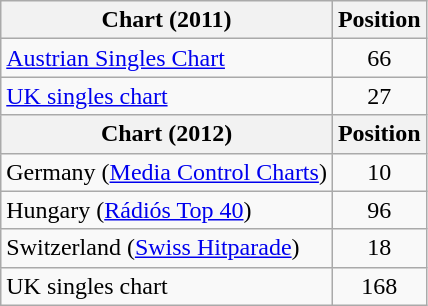<table class="wikitable sortable">
<tr>
<th scope="col">Chart (2011)</th>
<th scope="col">Position</th>
</tr>
<tr>
<td><a href='#'>Austrian Singles Chart</a></td>
<td style="text-align:center;">66</td>
</tr>
<tr>
<td><a href='#'>UK singles chart</a></td>
<td align="center">27</td>
</tr>
<tr>
<th scope="col">Chart (2012)</th>
<th scope="col">Position</th>
</tr>
<tr>
<td>Germany (<a href='#'>Media Control Charts</a>)</td>
<td align="center">10</td>
</tr>
<tr>
<td>Hungary (<a href='#'>Rádiós Top 40</a>)</td>
<td style="text-align:center;">96</td>
</tr>
<tr>
<td>Switzerland (<a href='#'>Swiss Hitparade</a>)</td>
<td style="text-align:center;">18</td>
</tr>
<tr>
<td>UK singles chart</td>
<td align="center">168</td>
</tr>
</table>
